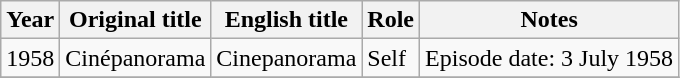<table class="wikitable">
<tr>
<th>Year</th>
<th>Original title</th>
<th>English title</th>
<th>Role</th>
<th>Notes</th>
</tr>
<tr>
<td>1958</td>
<td>Cinépanorama</td>
<td>Cinepanorama</td>
<td>Self</td>
<td>Episode date: 3 July 1958</td>
</tr>
<tr>
</tr>
</table>
